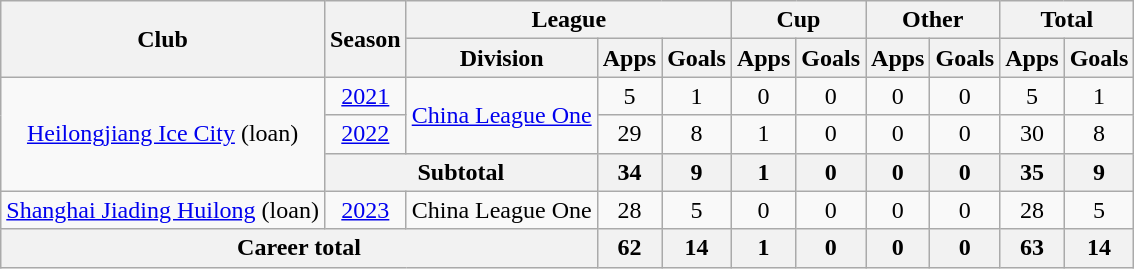<table class="wikitable" style="text-align: center">
<tr>
<th rowspan="2">Club</th>
<th rowspan="2">Season</th>
<th colspan="3">League</th>
<th colspan="2">Cup</th>
<th colspan="2">Other</th>
<th colspan="2">Total</th>
</tr>
<tr>
<th>Division</th>
<th>Apps</th>
<th>Goals</th>
<th>Apps</th>
<th>Goals</th>
<th>Apps</th>
<th>Goals</th>
<th>Apps</th>
<th>Goals</th>
</tr>
<tr>
<td rowspan="3"><a href='#'>Heilongjiang Ice City</a> (loan)</td>
<td><a href='#'>2021</a></td>
<td rowspan="2"><a href='#'>China League One</a></td>
<td>5</td>
<td>1</td>
<td>0</td>
<td>0</td>
<td>0</td>
<td>0</td>
<td>5</td>
<td>1</td>
</tr>
<tr>
<td><a href='#'>2022</a></td>
<td>29</td>
<td>8</td>
<td>1</td>
<td>0</td>
<td>0</td>
<td>0</td>
<td>30</td>
<td>8</td>
</tr>
<tr>
<th colspan="2">Subtotal</th>
<th>34</th>
<th>9</th>
<th>1</th>
<th>0</th>
<th>0</th>
<th>0</th>
<th>35</th>
<th>9</th>
</tr>
<tr>
<td><a href='#'>Shanghai Jiading Huilong</a> (loan)</td>
<td><a href='#'>2023</a></td>
<td>China League One</td>
<td>28</td>
<td>5</td>
<td>0</td>
<td>0</td>
<td>0</td>
<td>0</td>
<td>28</td>
<td>5</td>
</tr>
<tr>
<th colspan="3">Career total</th>
<th>62</th>
<th>14</th>
<th>1</th>
<th>0</th>
<th>0</th>
<th>0</th>
<th>63</th>
<th>14</th>
</tr>
</table>
